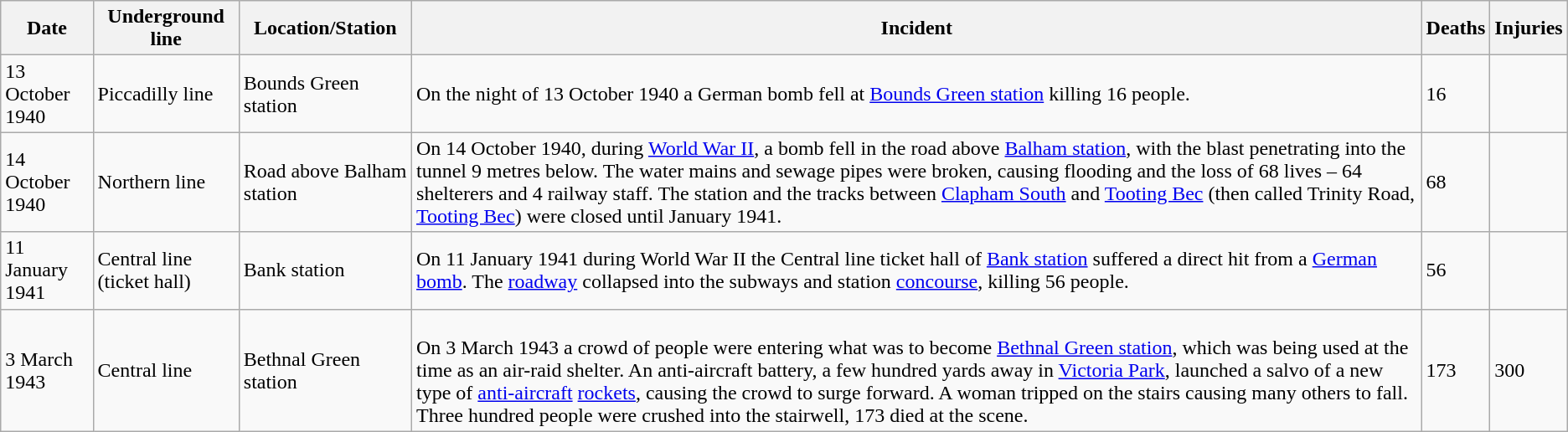<table class="wikitable sortable">
<tr>
<th>Date</th>
<th>Underground line</th>
<th>Location/Station</th>
<th>Incident</th>
<th>Deaths</th>
<th>Injuries</th>
</tr>
<tr>
<td>13 October 1940</td>
<td>Piccadilly line</td>
<td>Bounds Green station</td>
<td>On the night of 13 October 1940 a German bomb fell at <a href='#'>Bounds Green station</a> killing 16 people.</td>
<td>16</td>
<td></td>
</tr>
<tr>
<td>14 October 1940</td>
<td>Northern line</td>
<td>Road above Balham station</td>
<td>On 14 October 1940, during <a href='#'>World War II</a>, a bomb fell in the road above <a href='#'>Balham station</a>, with the blast penetrating into the tunnel 9 metres below.  The water mains and sewage pipes were broken, causing flooding and the loss of 68 lives – 64 shelterers and 4 railway staff. The station and the tracks between <a href='#'>Clapham South</a> and <a href='#'>Tooting Bec</a> (then called Trinity Road, <a href='#'>Tooting Bec</a>) were closed until January 1941.</td>
<td>68</td>
<td></td>
</tr>
<tr>
<td>11 January 1941</td>
<td>Central line (ticket hall)</td>
<td>Bank station</td>
<td>On 11 January 1941 during World War II the Central line ticket hall of <a href='#'>Bank station</a> suffered a direct hit from a <a href='#'>German</a> <a href='#'>bomb</a>. The <a href='#'>roadway</a> collapsed into the subways and station <a href='#'>concourse</a>, killing 56 people.</td>
<td>56</td>
<td></td>
</tr>
<tr>
<td>3 March 1943</td>
<td>Central line</td>
<td>Bethnal Green station</td>
<td><br>On 3 March 1943 a crowd of people were entering what was to become <a href='#'>Bethnal Green station</a>, which was being used at the time as an air-raid shelter. An anti-aircraft battery, a few hundred yards away in <a href='#'>Victoria Park</a>, launched a salvo of a new type of <a href='#'>anti-aircraft</a> <a href='#'>rockets</a>, causing the crowd to surge forward. A woman tripped on the stairs causing many others to fall. Three hundred people were crushed into the stairwell, 173 died at the scene.</td>
<td>173</td>
<td>300</td>
</tr>
</table>
